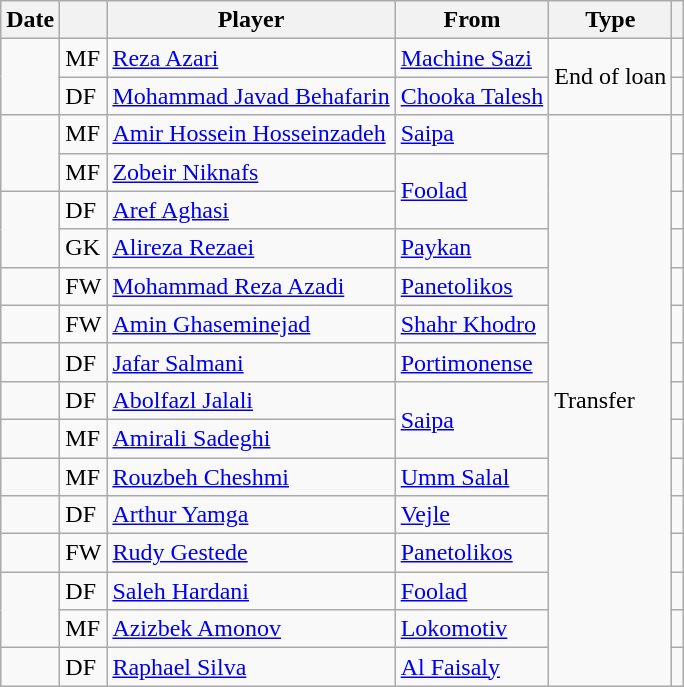<table class="wikitable">
<tr>
<th>Date</th>
<th></th>
<th>Player</th>
<th>From</th>
<th>Type</th>
<th></th>
</tr>
<tr>
<td rowspan="2"></td>
<td>MF</td>
<td> <a href='#'>Reza Azari</a></td>
<td><a href='#'>Machine Sazi</a></td>
<td rowspan="2">End of loan</td>
<td align="center"></td>
</tr>
<tr>
<td>DF</td>
<td> <a href='#'>Mohammad Javad Behafarin</a></td>
<td><a href='#'>Chooka Talesh</a></td>
<td align="center"></td>
</tr>
<tr>
<td rowspan="2"></td>
<td>MF</td>
<td> <a href='#'>Amir Hossein Hosseinzadeh</a></td>
<td><a href='#'>Saipa</a></td>
<td rowspan="15">Transfer</td>
<td align="center"></td>
</tr>
<tr>
<td>MF</td>
<td> <a href='#'>Zobeir Niknafs</a></td>
<td rowspan="2"><a href='#'>Foolad</a></td>
<td align="center"></td>
</tr>
<tr>
<td rowspan="2"></td>
<td>DF</td>
<td> <a href='#'>Aref Aghasi</a></td>
<td align="center"></td>
</tr>
<tr>
<td>GK</td>
<td> <a href='#'>Alireza Rezaei</a></td>
<td><a href='#'>Paykan</a></td>
<td align="center"></td>
</tr>
<tr>
<td></td>
<td>FW</td>
<td> <a href='#'>Mohammad Reza Azadi</a></td>
<td> <a href='#'>Panetolikos</a></td>
<td align="center"></td>
</tr>
<tr>
<td></td>
<td>FW</td>
<td> <a href='#'>Amin Ghaseminejad</a></td>
<td><a href='#'>Shahr Khodro</a></td>
<td align="center"></td>
</tr>
<tr>
<td></td>
<td>DF</td>
<td> <a href='#'>Jafar Salmani</a></td>
<td> <a href='#'>Portimonense</a></td>
<td align="center"></td>
</tr>
<tr>
<td></td>
<td>DF</td>
<td> <a href='#'>Abolfazl Jalali</a></td>
<td rowspan="2"><a href='#'>Saipa</a></td>
<td align="center"></td>
</tr>
<tr>
<td></td>
<td>MF</td>
<td> <a href='#'>Amirali Sadeghi</a></td>
<td align="center"></td>
</tr>
<tr>
<td></td>
<td>MF</td>
<td> <a href='#'>Rouzbeh Cheshmi</a></td>
<td> <a href='#'>Umm Salal</a></td>
<td align="center"></td>
</tr>
<tr>
<td></td>
<td>DF</td>
<td> <a href='#'>Arthur Yamga</a></td>
<td> <a href='#'>Vejle</a></td>
<td align="center"></td>
</tr>
<tr>
<td></td>
<td>FW</td>
<td> <a href='#'>Rudy Gestede</a></td>
<td> <a href='#'>Panetolikos</a></td>
<td align="center"></td>
</tr>
<tr>
<td rowspan="2"></td>
<td>DF</td>
<td> <a href='#'>Saleh Hardani</a></td>
<td><a href='#'>Foolad</a></td>
<td align="center"></td>
</tr>
<tr>
<td>MF</td>
<td> <a href='#'>Azizbek Amonov</a></td>
<td> <a href='#'>Lokomotiv</a></td>
<td align="center"></td>
</tr>
<tr>
<td></td>
<td>DF</td>
<td> <a href='#'>Raphael Silva</a></td>
<td> <a href='#'>Al Faisaly</a></td>
<td align="center"></td>
</tr>
</table>
